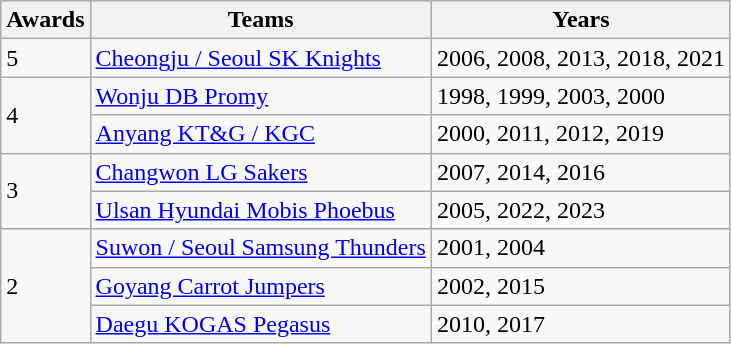<table class="wikitable">
<tr>
<th>Awards</th>
<th>Teams</th>
<th>Years</th>
</tr>
<tr>
<td>5</td>
<td><a href='#'>Cheongju / Seoul SK Knights</a></td>
<td>2006, 2008, 2013, 2018, 2021</td>
</tr>
<tr>
<td rowspan="2">4</td>
<td><a href='#'>Wonju DB Promy</a></td>
<td>1998, 1999, 2003, 2000</td>
</tr>
<tr>
<td><a href='#'>Anyang KT&G / KGC</a></td>
<td>2000, 2011, 2012, 2019</td>
</tr>
<tr>
<td rowspan="2">3</td>
<td><a href='#'>Changwon LG Sakers</a></td>
<td>2007, 2014, 2016</td>
</tr>
<tr>
<td><a href='#'>Ulsan Hyundai Mobis Phoebus</a></td>
<td>2005, 2022, 2023</td>
</tr>
<tr>
<td rowspan="3">2</td>
<td><a href='#'>Suwon / Seoul Samsung Thunders</a></td>
<td>2001, 2004</td>
</tr>
<tr>
<td><a href='#'>Goyang Carrot Jumpers</a></td>
<td>2002, 2015</td>
</tr>
<tr>
<td><a href='#'>Daegu KOGAS Pegasus</a></td>
<td>2010, 2017</td>
</tr>
</table>
